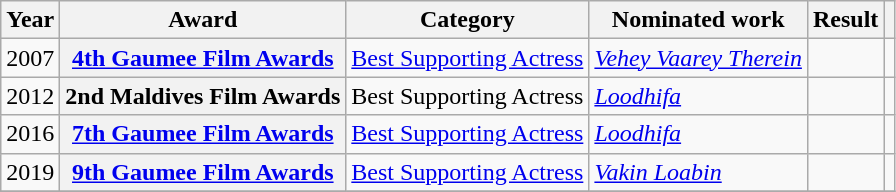<table class="wikitable plainrowheaders sortable">
<tr>
<th scope="col">Year</th>
<th scope="col">Award</th>
<th scope="col">Category</th>
<th scope="col">Nominated work</th>
<th scope="col">Result</th>
<th scope="col" class="unsortable"></th>
</tr>
<tr>
<td>2007</td>
<th scope="row"><a href='#'>4th Gaumee Film Awards</a></th>
<td><a href='#'>Best Supporting Actress</a></td>
<td><em><a href='#'>Vehey Vaarey Therein</a></em></td>
<td></td>
<td style="text-align:center;"></td>
</tr>
<tr>
<td>2012</td>
<th scope="row">2nd Maldives Film Awards</th>
<td>Best Supporting Actress</td>
<td><em><a href='#'>Loodhifa</a></em></td>
<td></td>
<td style="text-align:center;"></td>
</tr>
<tr>
<td>2016</td>
<th scope="row"><a href='#'>7th Gaumee Film Awards</a></th>
<td><a href='#'>Best Supporting Actress</a></td>
<td><em><a href='#'>Loodhifa</a></em></td>
<td></td>
<td style="text-align:center;"></td>
</tr>
<tr>
<td>2019</td>
<th scope="row"><a href='#'>9th Gaumee Film Awards</a></th>
<td><a href='#'>Best Supporting Actress</a></td>
<td><em><a href='#'>Vakin Loabin</a></em></td>
<td></td>
<td style="text-align:center;"></td>
</tr>
<tr>
</tr>
</table>
